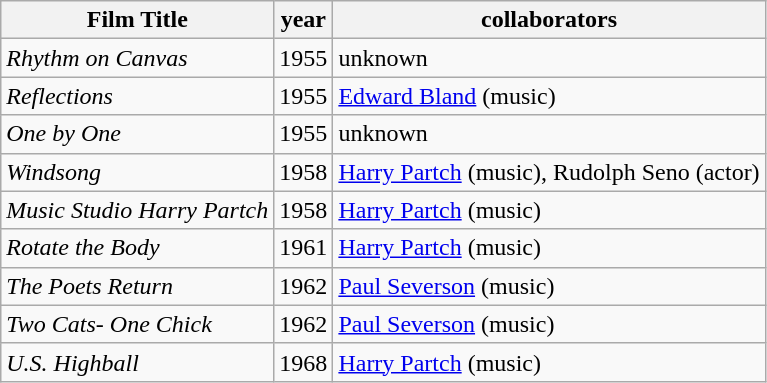<table class="wikitable">
<tr>
<th>Film Title</th>
<th>year</th>
<th>collaborators</th>
</tr>
<tr>
<td><em>Rhythm on Canvas</em></td>
<td>1955</td>
<td>unknown</td>
</tr>
<tr>
<td><em>Reflections</em></td>
<td>1955</td>
<td><a href='#'>Edward Bland</a> (music)</td>
</tr>
<tr>
<td><em>One by One</em></td>
<td>1955</td>
<td>unknown</td>
</tr>
<tr>
<td><em>Windsong</em></td>
<td>1958</td>
<td><a href='#'>Harry Partch</a> (music), Rudolph Seno (actor)</td>
</tr>
<tr>
<td><em>Music Studio Harry Partch</em></td>
<td>1958</td>
<td><a href='#'>Harry Partch</a> (music)</td>
</tr>
<tr>
<td><em>Rotate the Body</em></td>
<td>1961</td>
<td><a href='#'>Harry Partch</a> (music)</td>
</tr>
<tr>
<td><em>The Poets Return</em></td>
<td>1962</td>
<td><a href='#'>Paul Severson</a> (music)</td>
</tr>
<tr>
<td><em>Two Cats- One Chick</em></td>
<td>1962</td>
<td><a href='#'>Paul Severson</a> (music)</td>
</tr>
<tr>
<td><em>U.S. Highball</em></td>
<td>1968</td>
<td><a href='#'>Harry Partch</a> (music)</td>
</tr>
</table>
